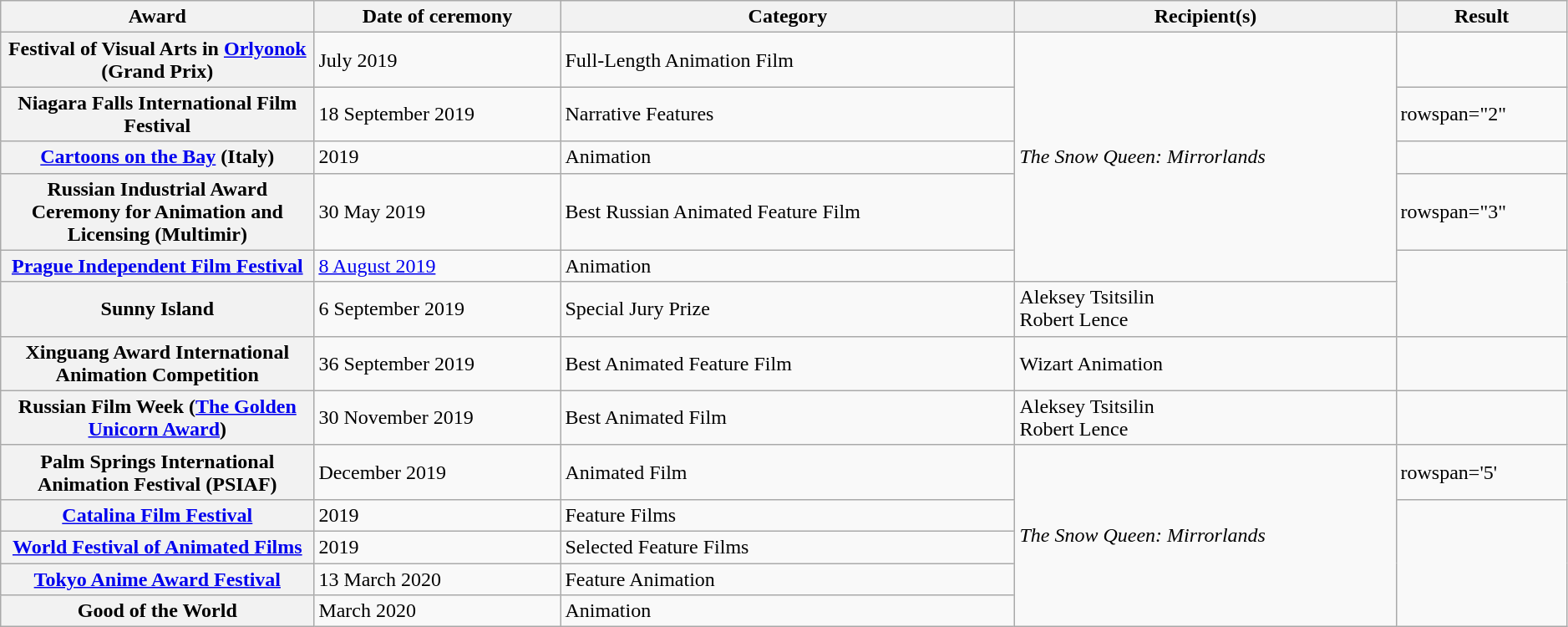<table class="wikitable sortable plainrowheaders" style="width: 99%">
<tr>
<th scope="col" style="width:20%;">Award</th>
<th scope="col">Date of ceremony</th>
<th scope="col">Category</th>
<th scope="col">Recipient(s)</th>
<th scope="col">Result</th>
</tr>
<tr>
<th scope="row" style="text-align:center;">Festival of Visual Arts in <a href='#'>Orlyonok</a> (Grand Prix)</th>
<td>July 2019</td>
<td>Full-Length Animation Film</td>
<td rowspan="5"><em>The Snow Queen: Mirrorlands</em></td>
<td></td>
</tr>
<tr>
<th scope="row" style="text-align:center;">Niagara Falls International Film Festival</th>
<td>18 September 2019</td>
<td>Narrative Features</td>
<td>rowspan="2"</td>
</tr>
<tr>
<th scope="row" style="text-align:center;"><a href='#'>Cartoons on the Bay</a> (Italy)</th>
<td>2019</td>
<td>Animation</td>
</tr>
<tr>
<th scope="row" style="text-align:center;">Russian Industrial Award Ceremony for Animation and Licensing (Multimir)</th>
<td>30 May 2019</td>
<td>Best Russian Animated Feature Film</td>
<td>rowspan="3" </td>
</tr>
<tr>
<th scope="row" style="text-align:center;"><a href='#'>Prague Independent Film Festival</a></th>
<td><a href='#'>8 August 2019</a></td>
<td>Animation</td>
</tr>
<tr>
<th scope="row" style="text-align:center;">Sunny Island</th>
<td>6 September 2019</td>
<td>Special Jury Prize</td>
<td>Aleksey Tsitsilin<br>Robert Lence</td>
</tr>
<tr>
<th scope="row" style="text-align:center;">Xinguang Award International Animation Competition</th>
<td>36 September 2019</td>
<td>Best Animated Feature Film</td>
<td>Wizart Animation</td>
<td></td>
</tr>
<tr>
<th scope="row" style="text-align:center;">Russian Film Week (<a href='#'>The Golden Unicorn Award</a>)</th>
<td>30 November 2019</td>
<td>Best Animated Film</td>
<td>Aleksey Tsitsilin<br>Robert Lence</td>
<td></td>
</tr>
<tr>
<th scope="row" style="text-align:center;">Palm Springs International Animation Festival (PSIAF)</th>
<td>December 2019</td>
<td>Animated Film</td>
<td rowspan='5'><em>The Snow Queen: Mirrorlands</em></td>
<td>rowspan='5'</td>
</tr>
<tr>
<th scope="row" style="text-align:center;"><a href='#'>Catalina Film Festival</a></th>
<td>2019</td>
<td>Feature Films</td>
</tr>
<tr>
<th scope="row" style="text-align:center;"><a href='#'>World Festival of Animated Films</a></th>
<td>2019</td>
<td>Selected Feature Films</td>
</tr>
<tr>
<th scope="row" style="text-align:center;"><a href='#'>Tokyo Anime Award Festival</a></th>
<td>13 March 2020</td>
<td>Feature Animation</td>
</tr>
<tr>
<th scope="row" style="text-align:center;">Good of the World</th>
<td>March 2020</td>
<td>Animation</td>
</tr>
</table>
